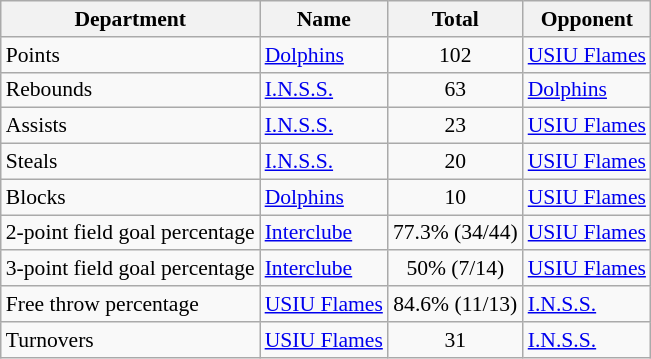<table class=wikitable style="font-size:90%;">
<tr>
<th>Department</th>
<th>Name</th>
<th>Total</th>
<th>Opponent</th>
</tr>
<tr>
<td>Points</td>
<td> <a href='#'>Dolphins</a></td>
<td align=center>102</td>
<td> <a href='#'>USIU Flames</a></td>
</tr>
<tr>
<td>Rebounds</td>
<td> <a href='#'>I.N.S.S.</a></td>
<td align=center>63</td>
<td> <a href='#'>Dolphins</a></td>
</tr>
<tr>
<td>Assists</td>
<td> <a href='#'>I.N.S.S.</a></td>
<td align=center>23</td>
<td> <a href='#'>USIU Flames</a></td>
</tr>
<tr>
<td>Steals</td>
<td> <a href='#'>I.N.S.S.</a></td>
<td align=center>20</td>
<td> <a href='#'>USIU Flames</a></td>
</tr>
<tr>
<td>Blocks</td>
<td> <a href='#'>Dolphins</a></td>
<td align=center>10</td>
<td> <a href='#'>USIU Flames</a></td>
</tr>
<tr>
<td>2-point field goal percentage</td>
<td> <a href='#'>Interclube</a></td>
<td align=center>77.3% (34/44)</td>
<td> <a href='#'>USIU Flames</a></td>
</tr>
<tr>
<td>3-point field goal percentage</td>
<td> <a href='#'>Interclube</a></td>
<td align=center>50% (7/14)</td>
<td> <a href='#'>USIU Flames</a></td>
</tr>
<tr>
<td>Free throw percentage</td>
<td> <a href='#'>USIU Flames</a></td>
<td align=center>84.6% (11/13)</td>
<td> <a href='#'>I.N.S.S.</a></td>
</tr>
<tr>
<td>Turnovers</td>
<td> <a href='#'>USIU Flames</a></td>
<td align=center>31</td>
<td> <a href='#'>I.N.S.S.</a></td>
</tr>
</table>
